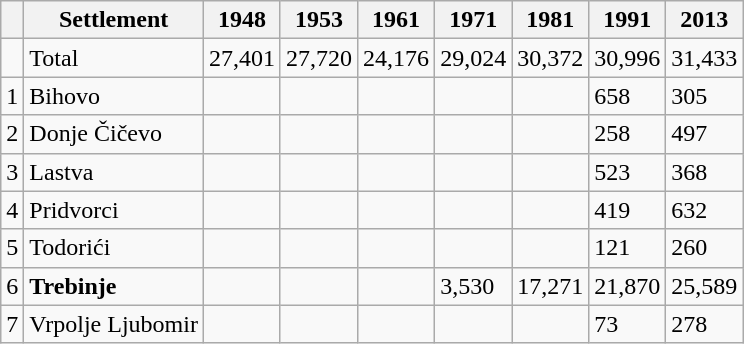<table class="wikitable">
<tr>
<th></th>
<th>Settlement</th>
<th>1948</th>
<th>1953</th>
<th>1961</th>
<th>1971</th>
<th>1981</th>
<th>1991</th>
<th>2013</th>
</tr>
<tr>
<td></td>
<td>Total</td>
<td>27,401</td>
<td>27,720</td>
<td>24,176</td>
<td>29,024</td>
<td>30,372</td>
<td>30,996</td>
<td>31,433</td>
</tr>
<tr>
<td>1</td>
<td>Bihovo</td>
<td></td>
<td></td>
<td></td>
<td></td>
<td></td>
<td>658</td>
<td>305</td>
</tr>
<tr>
<td>2</td>
<td>Donje Čičevo</td>
<td></td>
<td></td>
<td></td>
<td></td>
<td></td>
<td>258</td>
<td>497</td>
</tr>
<tr>
<td>3</td>
<td>Lastva</td>
<td></td>
<td></td>
<td></td>
<td></td>
<td></td>
<td>523</td>
<td>368</td>
</tr>
<tr>
<td>4</td>
<td>Pridvorci</td>
<td></td>
<td></td>
<td></td>
<td></td>
<td></td>
<td>419</td>
<td>632</td>
</tr>
<tr>
<td>5</td>
<td>Todorići</td>
<td></td>
<td></td>
<td></td>
<td></td>
<td></td>
<td>121</td>
<td>260</td>
</tr>
<tr>
<td>6</td>
<td><strong>Trebinje</strong></td>
<td></td>
<td></td>
<td></td>
<td>3,530</td>
<td>17,271</td>
<td>21,870</td>
<td>25,589</td>
</tr>
<tr>
<td>7</td>
<td>Vrpolje Ljubomir</td>
<td></td>
<td></td>
<td></td>
<td></td>
<td></td>
<td>73</td>
<td>278</td>
</tr>
</table>
